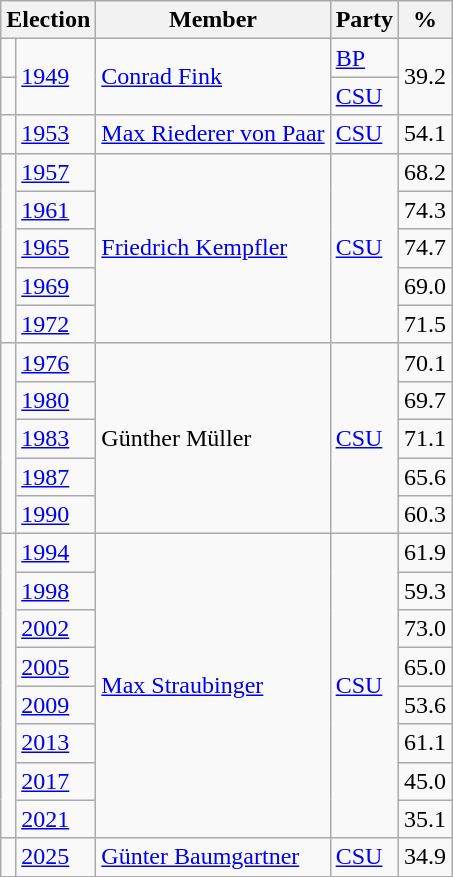<table class=wikitable>
<tr>
<th colspan=2>Election</th>
<th>Member</th>
<th>Party</th>
<th>%</th>
</tr>
<tr>
<td bgcolor=></td>
<td rowspan=2><a href='#'>1949</a></td>
<td rowspan=2><a href='#'>Conrad Fink</a></td>
<td><a href='#'>BP</a></td>
<td rowspan=2 align=right>39.2</td>
</tr>
<tr>
<td bgcolor=></td>
<td><a href='#'>CSU</a></td>
</tr>
<tr>
<td bgcolor=></td>
<td><a href='#'>1953</a></td>
<td><a href='#'>Max Riederer von Paar</a></td>
<td><a href='#'>CSU</a></td>
<td align=right>54.1</td>
</tr>
<tr>
<td rowspan=5 bgcolor=></td>
<td><a href='#'>1957</a></td>
<td rowspan=5><a href='#'>Friedrich Kempfler</a></td>
<td rowspan=5><a href='#'>CSU</a></td>
<td align=right>68.2</td>
</tr>
<tr>
<td><a href='#'>1961</a></td>
<td align=right>74.3</td>
</tr>
<tr>
<td><a href='#'>1965</a></td>
<td align=right>74.7</td>
</tr>
<tr>
<td><a href='#'>1969</a></td>
<td align=right>69.0</td>
</tr>
<tr>
<td><a href='#'>1972</a></td>
<td align=right>71.5</td>
</tr>
<tr>
<td rowspan=5 bgcolor=></td>
<td><a href='#'>1976</a></td>
<td rowspan=5>Günther Müller</td>
<td rowspan=5><a href='#'>CSU</a></td>
<td align=right>70.1</td>
</tr>
<tr>
<td><a href='#'>1980</a></td>
<td align=right>69.7</td>
</tr>
<tr>
<td><a href='#'>1983</a></td>
<td align=right>71.1</td>
</tr>
<tr>
<td><a href='#'>1987</a></td>
<td align=right>65.6</td>
</tr>
<tr>
<td><a href='#'>1990</a></td>
<td align=right>60.3</td>
</tr>
<tr>
<td rowspan=8 bgcolor=></td>
<td><a href='#'>1994</a></td>
<td rowspan=8><a href='#'>Max Straubinger</a></td>
<td rowspan=8><a href='#'>CSU</a></td>
<td align=right>61.9</td>
</tr>
<tr>
<td><a href='#'>1998</a></td>
<td align=right>59.3</td>
</tr>
<tr>
<td><a href='#'>2002</a></td>
<td align=right>73.0</td>
</tr>
<tr>
<td><a href='#'>2005</a></td>
<td align=right>65.0</td>
</tr>
<tr>
<td><a href='#'>2009</a></td>
<td align=right>53.6</td>
</tr>
<tr>
<td><a href='#'>2013</a></td>
<td align=right>61.1</td>
</tr>
<tr>
<td><a href='#'>2017</a></td>
<td align=right>45.0</td>
</tr>
<tr>
<td><a href='#'>2021</a></td>
<td align=right>35.1</td>
</tr>
<tr>
<td bgcolor=></td>
<td><a href='#'>2025</a></td>
<td><a href='#'>Günter Baumgartner</a></td>
<td><a href='#'>CSU</a></td>
<td align=right>34.9</td>
</tr>
</table>
